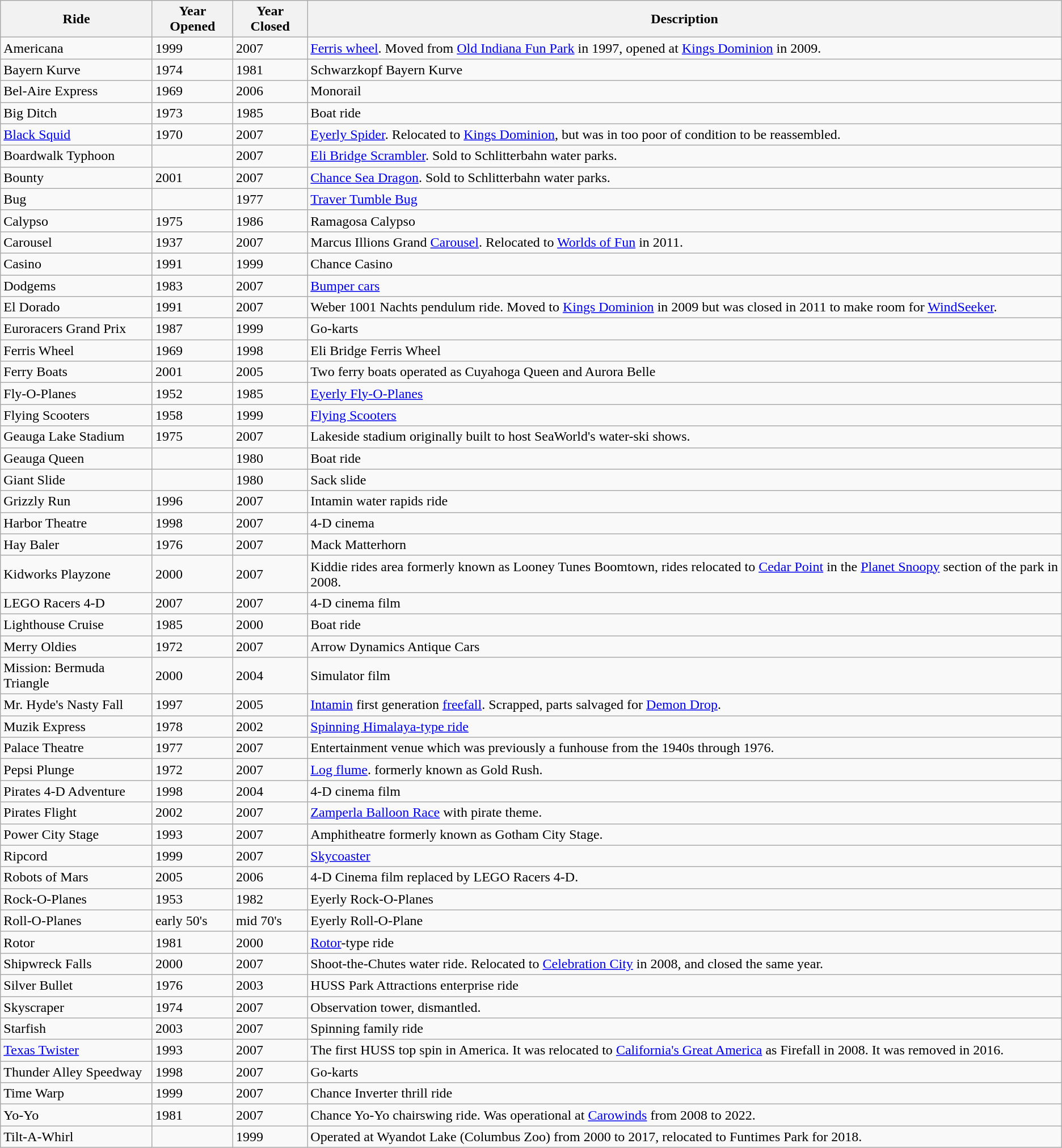<table class="wikitable sortable">
<tr>
<th>Ride</th>
<th>Year Opened</th>
<th>Year Closed</th>
<th class="unsortable">Description</th>
</tr>
<tr>
<td>Americana</td>
<td>1999</td>
<td>2007</td>
<td><a href='#'>Ferris wheel</a>. Moved from <a href='#'>Old Indiana Fun Park</a> in 1997, opened at <a href='#'>Kings Dominion</a> in 2009.</td>
</tr>
<tr>
<td>Bayern Kurve</td>
<td>1974</td>
<td>1981</td>
<td>Schwarzkopf Bayern Kurve</td>
</tr>
<tr>
<td>Bel-Aire Express</td>
<td>1969</td>
<td>2006</td>
<td>Monorail</td>
</tr>
<tr>
<td>Big Ditch</td>
<td>1973</td>
<td>1985</td>
<td>Boat ride</td>
</tr>
<tr>
<td><a href='#'>Black Squid</a></td>
<td>1970</td>
<td>2007</td>
<td><a href='#'>Eyerly Spider</a>. Relocated to <a href='#'>Kings Dominion</a>, but was in too poor of condition to be reassembled.</td>
</tr>
<tr>
<td>Boardwalk Typhoon</td>
<td></td>
<td>2007</td>
<td><a href='#'>Eli Bridge Scrambler</a>. Sold to Schlitterbahn water parks.</td>
</tr>
<tr>
<td>Bounty</td>
<td>2001</td>
<td>2007</td>
<td><a href='#'>Chance Sea Dragon</a>. Sold to Schlitterbahn water parks.</td>
</tr>
<tr>
<td>Bug</td>
<td></td>
<td>1977</td>
<td><a href='#'>Traver Tumble Bug</a></td>
</tr>
<tr>
<td>Calypso</td>
<td>1975</td>
<td>1986</td>
<td>Ramagosa Calypso</td>
</tr>
<tr>
<td>Carousel</td>
<td>1937</td>
<td>2007</td>
<td>Marcus Illions Grand <a href='#'>Carousel</a>. Relocated to <a href='#'>Worlds of Fun</a> in 2011.</td>
</tr>
<tr>
<td>Casino</td>
<td>1991</td>
<td>1999</td>
<td>Chance Casino</td>
</tr>
<tr>
<td>Dodgems</td>
<td>1983</td>
<td>2007</td>
<td><a href='#'>Bumper cars</a></td>
</tr>
<tr>
<td>El Dorado</td>
<td>1991</td>
<td>2007</td>
<td>Weber 1001 Nachts pendulum ride. Moved to <a href='#'>Kings Dominion</a> in 2009 but was closed in 2011 to make room for <a href='#'>WindSeeker</a>.</td>
</tr>
<tr>
<td>Euroracers Grand Prix</td>
<td>1987</td>
<td>1999</td>
<td>Go-karts</td>
</tr>
<tr>
<td>Ferris Wheel</td>
<td>1969</td>
<td>1998</td>
<td>Eli Bridge Ferris Wheel</td>
</tr>
<tr>
<td>Ferry Boats</td>
<td>2001</td>
<td>2005</td>
<td>Two ferry boats operated as Cuyahoga Queen and Aurora Belle</td>
</tr>
<tr>
<td>Fly-O-Planes</td>
<td>1952</td>
<td>1985</td>
<td><a href='#'>Eyerly Fly-O-Planes</a></td>
</tr>
<tr>
<td>Flying Scooters</td>
<td>1958</td>
<td>1999</td>
<td><a href='#'>Flying Scooters</a></td>
</tr>
<tr>
<td>Geauga Lake Stadium</td>
<td>1975</td>
<td>2007</td>
<td>Lakeside stadium originally built to host SeaWorld's water-ski shows.</td>
</tr>
<tr>
<td>Geauga Queen</td>
<td></td>
<td>1980</td>
<td>Boat ride</td>
</tr>
<tr>
<td>Giant Slide</td>
<td></td>
<td>1980</td>
<td>Sack slide</td>
</tr>
<tr>
<td>Grizzly Run</td>
<td>1996</td>
<td>2007</td>
<td>Intamin water rapids ride</td>
</tr>
<tr>
<td>Harbor Theatre</td>
<td>1998</td>
<td>2007</td>
<td>4-D cinema</td>
</tr>
<tr>
<td>Hay Baler</td>
<td>1976</td>
<td>2007</td>
<td>Mack Matterhorn</td>
</tr>
<tr>
<td>Kidworks Playzone</td>
<td>2000</td>
<td>2007</td>
<td>Kiddie rides area formerly known as Looney Tunes Boomtown, rides relocated to <a href='#'>Cedar Point</a> in the <a href='#'>Planet Snoopy</a> section of the park in 2008.</td>
</tr>
<tr>
<td>LEGO Racers 4-D</td>
<td>2007</td>
<td>2007</td>
<td>4-D cinema film</td>
</tr>
<tr>
<td>Lighthouse Cruise</td>
<td>1985</td>
<td>2000</td>
<td>Boat ride</td>
</tr>
<tr>
<td>Merry Oldies</td>
<td>1972</td>
<td>2007</td>
<td>Arrow Dynamics Antique Cars</td>
</tr>
<tr>
<td>Mission: Bermuda Triangle</td>
<td>2000</td>
<td>2004</td>
<td>Simulator film</td>
</tr>
<tr>
<td>Mr. Hyde's Nasty Fall</td>
<td>1997</td>
<td>2005</td>
<td><a href='#'>Intamin</a> first generation <a href='#'>freefall</a>. Scrapped, parts salvaged for <a href='#'>Demon Drop</a>.</td>
</tr>
<tr>
<td>Muzik Express</td>
<td>1978</td>
<td>2002</td>
<td><a href='#'>Spinning Himalaya-type ride</a></td>
</tr>
<tr>
<td>Palace Theatre</td>
<td>1977</td>
<td>2007</td>
<td>Entertainment venue which was previously a funhouse from the 1940s through 1976.</td>
</tr>
<tr>
<td>Pepsi Plunge</td>
<td>1972</td>
<td>2007</td>
<td><a href='#'>Log flume</a>. formerly known as Gold Rush.</td>
</tr>
<tr>
<td>Pirates 4-D Adventure</td>
<td>1998</td>
<td>2004</td>
<td>4-D cinema film</td>
</tr>
<tr>
<td>Pirates Flight</td>
<td>2002</td>
<td>2007</td>
<td><a href='#'>Zamperla Balloon Race</a> with pirate theme.</td>
</tr>
<tr>
<td>Power City Stage</td>
<td>1993</td>
<td>2007</td>
<td>Amphitheatre formerly known as Gotham City Stage.</td>
</tr>
<tr>
<td>Ripcord</td>
<td>1999</td>
<td>2007</td>
<td><a href='#'>Skycoaster</a></td>
</tr>
<tr>
<td>Robots of Mars</td>
<td>2005</td>
<td>2006</td>
<td>4-D Cinema film replaced by LEGO Racers 4-D.</td>
</tr>
<tr>
<td>Rock-O-Planes</td>
<td>1953</td>
<td>1982</td>
<td>Eyerly Rock-O-Planes</td>
</tr>
<tr>
<td>Roll-O-Planes</td>
<td>early 50's</td>
<td>mid 70's</td>
<td>Eyerly Roll-O-Plane</td>
</tr>
<tr>
<td>Rotor</td>
<td>1981</td>
<td>2000</td>
<td><a href='#'>Rotor</a>-type ride</td>
</tr>
<tr>
<td>Shipwreck Falls</td>
<td>2000</td>
<td>2007</td>
<td>Shoot-the-Chutes water ride. Relocated to <a href='#'>Celebration City</a> in 2008, and closed the same year.</td>
</tr>
<tr>
<td>Silver Bullet</td>
<td>1976</td>
<td>2003</td>
<td>HUSS Park Attractions enterprise ride</td>
</tr>
<tr>
<td>Skyscraper</td>
<td>1974</td>
<td>2007</td>
<td>Observation tower, dismantled.</td>
</tr>
<tr>
<td>Starfish</td>
<td>2003</td>
<td>2007</td>
<td>Spinning family ride</td>
</tr>
<tr>
<td><a href='#'>Texas Twister</a></td>
<td>1993</td>
<td>2007</td>
<td>The first HUSS top spin in America. It was relocated to <a href='#'>California's Great America</a> as Firefall in 2008. It was removed in 2016.</td>
</tr>
<tr>
<td>Thunder Alley Speedway</td>
<td>1998</td>
<td>2007</td>
<td>Go-karts</td>
</tr>
<tr>
<td>Time Warp</td>
<td>1999</td>
<td>2007</td>
<td>Chance Inverter thrill ride</td>
</tr>
<tr>
<td>Yo-Yo</td>
<td>1981</td>
<td>2007</td>
<td>Chance Yo-Yo chairswing ride. Was operational at <a href='#'>Carowinds</a> from 2008 to 2022.</td>
</tr>
<tr>
<td>Tilt-A-Whirl</td>
<td></td>
<td>1999</td>
<td>Operated at Wyandot Lake (Columbus Zoo) from 2000 to 2017, relocated to Funtimes Park for 2018.</td>
</tr>
</table>
